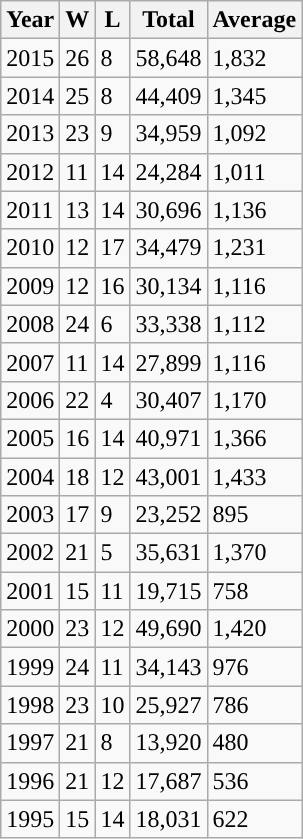<table class="wikitable">
<tr>
<th>Year</th>
<th>W</th>
<th>L</th>
<th>Total</th>
<th>Average</th>
</tr>
<tr>
<td>2015</td>
<td>26</td>
<td>8</td>
<td>58,648</td>
<td>1,832</td>
</tr>
<tr>
<td>2014</td>
<td>25</td>
<td>8</td>
<td>44,409</td>
<td>1,345</td>
</tr>
<tr>
<td>2013</td>
<td>23</td>
<td>9</td>
<td>34,959</td>
<td>1,092</td>
</tr>
<tr>
<td>2012</td>
<td>11</td>
<td>14</td>
<td>24,284</td>
<td>1,011</td>
</tr>
<tr>
<td>2011</td>
<td>13</td>
<td>14</td>
<td>30,696</td>
<td>1,136</td>
</tr>
<tr>
<td>2010</td>
<td>12</td>
<td>17</td>
<td>34,479</td>
<td>1,231</td>
</tr>
<tr>
<td>2009</td>
<td>12</td>
<td>16</td>
<td>30,134</td>
<td>1,116</td>
</tr>
<tr>
<td>2008</td>
<td>24</td>
<td>6</td>
<td>33,338</td>
<td>1,112</td>
</tr>
<tr>
<td>2007</td>
<td>11</td>
<td>14</td>
<td>27,899</td>
<td>1,116</td>
</tr>
<tr>
<td>2006</td>
<td>22</td>
<td>4</td>
<td>30,407</td>
<td>1,170</td>
</tr>
<tr>
<td>2005</td>
<td>16</td>
<td>14</td>
<td>40,971</td>
<td>1,366</td>
</tr>
<tr>
<td>2004</td>
<td>18</td>
<td>12</td>
<td>43,001</td>
<td>1,433</td>
</tr>
<tr>
<td>2003</td>
<td>17</td>
<td>9</td>
<td>23,252</td>
<td>895</td>
</tr>
<tr>
<td>2002</td>
<td>21</td>
<td>5</td>
<td>35,631</td>
<td>1,370</td>
</tr>
<tr>
<td>2001</td>
<td>15</td>
<td>11</td>
<td>19,715</td>
<td>758</td>
</tr>
<tr>
<td>2000</td>
<td>23</td>
<td>12</td>
<td>49,690</td>
<td>1,420</td>
</tr>
<tr>
<td>1999</td>
<td>24</td>
<td>11</td>
<td>34,143</td>
<td>976</td>
</tr>
<tr>
<td>1998</td>
<td>23</td>
<td>10</td>
<td>25,927</td>
<td>786</td>
</tr>
<tr>
<td>1997</td>
<td>21</td>
<td>8</td>
<td>13,920</td>
<td>480</td>
</tr>
<tr>
<td>1996</td>
<td>21</td>
<td>12</td>
<td>17,687</td>
<td>536</td>
</tr>
<tr>
<td>1995</td>
<td>15</td>
<td>14</td>
<td>18,031</td>
<td>622</td>
</tr>
</table>
